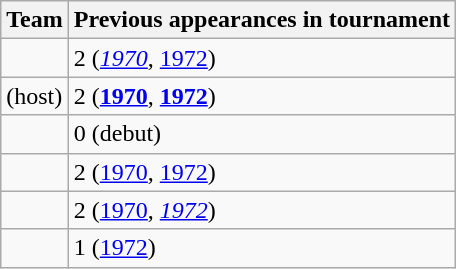<table class="wikitable sortable">
<tr>
<th>Team</th>
<th data-sort-type="number">Previous appearances in tournament</th>
</tr>
<tr>
<td></td>
<td>2 (<em><a href='#'>1970</a></em>, <a href='#'>1972</a>)</td>
</tr>
<tr>
<td> (host)</td>
<td>2 (<strong><a href='#'>1970</a></strong>, <strong><a href='#'>1972</a></strong>)</td>
</tr>
<tr>
<td></td>
<td>0 (debut)</td>
</tr>
<tr>
<td></td>
<td>2 (<a href='#'>1970</a>, <a href='#'>1972</a>)</td>
</tr>
<tr>
<td></td>
<td>2 (<a href='#'>1970</a>, <em><a href='#'>1972</a></em>)</td>
</tr>
<tr>
<td></td>
<td>1 (<a href='#'>1972</a>)</td>
</tr>
</table>
